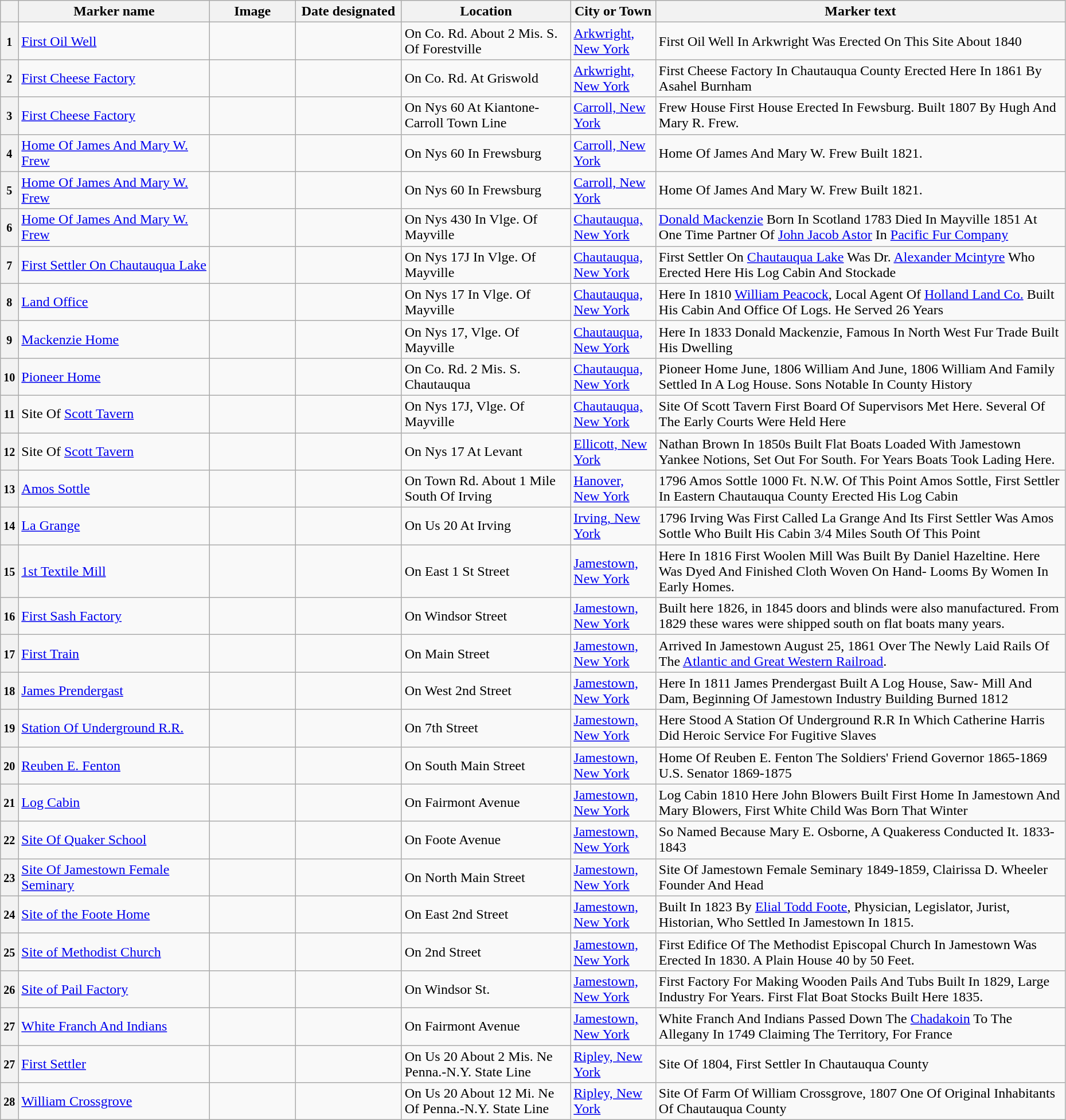<table class="wikitable sortable" style="width:98%">
<tr>
<th></th>
<th width = 18% ><strong>Marker name</strong></th>
<th width = 8% class="unsortable" ><strong>Image</strong></th>
<th width = 10% ><strong>Date designated</strong></th>
<th><strong>Location</strong></th>
<th width = 8% ><strong>City or Town</strong></th>
<th class="unsortable" ><strong>Marker text</strong></th>
</tr>
<tr ->
<th><small>1</small></th>
<td><a href='#'>First Oil Well</a></td>
<td></td>
<td></td>
<td>On Co. Rd. About 2 Mis. S. Of Forestville</td>
<td><a href='#'>Arkwright, New York</a></td>
<td>First Oil Well In Arkwright Was Erected On This Site About 1840</td>
</tr>
<tr ->
<th><small>2</small></th>
<td><a href='#'>First Cheese Factory</a></td>
<td></td>
<td></td>
<td>On Co. Rd. At Griswold</td>
<td><a href='#'>Arkwright, New York</a></td>
<td>First Cheese Factory In Chautauqua County Erected Here In 1861 By Asahel Burnham</td>
</tr>
<tr ->
<th><small>3</small></th>
<td><a href='#'>First Cheese Factory</a></td>
<td></td>
<td></td>
<td>On Nys 60 At Kiantone-Carroll Town Line</td>
<td><a href='#'>Carroll, New York</a></td>
<td>Frew House First House Erected In Fewsburg. Built 1807 By Hugh And Mary R. Frew.</td>
</tr>
<tr ->
<th><small>4</small></th>
<td><a href='#'>Home Of James And Mary W. Frew</a></td>
<td></td>
<td></td>
<td>On Nys 60 In Frewsburg</td>
<td><a href='#'>Carroll, New York</a></td>
<td>Home Of James And Mary W. Frew Built 1821.</td>
</tr>
<tr ->
<th><small>5</small></th>
<td><a href='#'>Home Of James And Mary W. Frew</a></td>
<td></td>
<td></td>
<td>On Nys 60 In Frewsburg</td>
<td><a href='#'>Carroll, New York</a></td>
<td>Home Of James And Mary W. Frew Built 1821.</td>
</tr>
<tr ->
<th><small>6</small></th>
<td><a href='#'>Home Of James And Mary W. Frew</a></td>
<td></td>
<td></td>
<td>On Nys 430 In Vlge. Of Mayville</td>
<td><a href='#'>Chautauqua, New York</a></td>
<td><a href='#'>Donald Mackenzie</a> Born In Scotland 1783 Died In Mayville 1851 At One Time Partner Of <a href='#'>John Jacob Astor</a> In <a href='#'>Pacific Fur Company</a></td>
</tr>
<tr ->
<th><small>7</small></th>
<td><a href='#'>First Settler On Chautauqua Lake</a></td>
<td></td>
<td></td>
<td>On Nys 17J In Vlge. Of Mayville</td>
<td><a href='#'>Chautauqua, New York</a></td>
<td>First Settler On <a href='#'>Chautauqua Lake</a> Was Dr. <a href='#'>Alexander Mcintyre</a> Who Erected Here His Log Cabin And Stockade</td>
</tr>
<tr ->
<th><small>8</small></th>
<td><a href='#'>Land Office</a></td>
<td></td>
<td></td>
<td>On Nys 17 In Vlge. Of Mayville</td>
<td><a href='#'>Chautauqua, New York</a></td>
<td>Here In 1810 <a href='#'>William Peacock</a>, Local Agent Of <a href='#'>Holland Land Co.</a> Built His Cabin And Office Of Logs. He Served 26 Years</td>
</tr>
<tr ->
<th><small>9</small></th>
<td><a href='#'>Mackenzie Home</a></td>
<td></td>
<td></td>
<td>On Nys 17, Vlge. Of Mayville</td>
<td><a href='#'>Chautauqua, New York</a></td>
<td>Here In 1833 Donald Mackenzie, Famous In North West Fur Trade Built His Dwelling</td>
</tr>
<tr ->
<th><small>10</small></th>
<td><a href='#'>Pioneer Home</a></td>
<td></td>
<td></td>
<td>On Co. Rd. 2 Mis. S. Chautauqua</td>
<td><a href='#'>Chautauqua, New York</a></td>
<td>Pioneer Home June, 1806 William And June, 1806 William And Family Settled In A Log House. Sons Notable In County History</td>
</tr>
<tr ->
<th><small>11</small></th>
<td>Site Of <a href='#'>Scott Tavern</a></td>
<td></td>
<td></td>
<td>On Nys 17J, Vlge. Of Mayville</td>
<td><a href='#'>Chautauqua, New York</a></td>
<td>Site Of Scott Tavern First Board Of Supervisors Met Here. Several Of The Early Courts Were Held Here</td>
</tr>
<tr ->
<th><small>12</small></th>
<td>Site Of <a href='#'>Scott Tavern</a></td>
<td></td>
<td></td>
<td>On Nys 17 At Levant</td>
<td><a href='#'>Ellicott, New York</a></td>
<td>Nathan Brown  In 1850s Built Flat Boats  Loaded With Jamestown  Yankee Notions, Set Out For South. For Years Boats Took Lading Here.</td>
</tr>
<tr ->
<th><small>13</small></th>
<td><a href='#'>Amos Sottle</a></td>
<td></td>
<td></td>
<td>On Town Rd. About 1 Mile South Of Irving</td>
<td><a href='#'>Hanover, New York</a></td>
<td>1796 Amos Sottle 1000 Ft. N.W. Of This Point Amos Sottle, First Settler In Eastern Chautauqua County Erected His Log Cabin</td>
</tr>
<tr ->
<th><small>14</small></th>
<td><a href='#'>La Grange</a></td>
<td></td>
<td></td>
<td>On Us 20 At Irving</td>
<td><a href='#'>Irving, New York</a></td>
<td>1796 Irving Was First Called La Grange And Its First Settler Was Amos Sottle Who Built His Cabin 3/4 Miles South Of This Point</td>
</tr>
<tr ->
<th><small>15</small></th>
<td><a href='#'>1st Textile Mill</a></td>
<td></td>
<td></td>
<td>On East 1 St Street</td>
<td><a href='#'>Jamestown, New York</a></td>
<td>Here In 1816 First Woolen Mill Was Built By Daniel Hazeltine. Here Was Dyed And Finished Cloth Woven On Hand- Looms By Women In Early Homes.</td>
</tr>
<tr ->
<th><small>16</small></th>
<td><a href='#'>First Sash Factory</a></td>
<td></td>
<td></td>
<td>On Windsor Street</td>
<td><a href='#'>Jamestown, New York</a></td>
<td>Built here 1826, in 1845 doors and blinds were also manufactured. From 1829 these wares were shipped south on flat boats many years.</td>
</tr>
<tr ->
<th><small>17</small></th>
<td><a href='#'>First Train</a></td>
<td></td>
<td></td>
<td>On Main Street</td>
<td><a href='#'>Jamestown, New York</a></td>
<td>Arrived In Jamestown August 25, 1861 Over The Newly Laid Rails Of The <a href='#'>Atlantic and Great Western Railroad</a>.</td>
</tr>
<tr ->
<th><small>18</small></th>
<td><a href='#'>James Prendergast</a></td>
<td></td>
<td></td>
<td>On West 2nd Street</td>
<td><a href='#'>Jamestown, New York</a></td>
<td>Here In 1811 James Prendergast Built A Log House, Saw- Mill And Dam, Beginning Of Jamestown Industry Building Burned 1812</td>
</tr>
<tr ->
<th><small>19</small></th>
<td><a href='#'>Station Of Underground R.R.</a></td>
<td></td>
<td></td>
<td>On 7th Street</td>
<td><a href='#'>Jamestown, New York</a></td>
<td>Here Stood A Station Of Underground R.R In Which Catherine Harris Did Heroic Service For Fugitive Slaves</td>
</tr>
<tr ->
<th><small>20</small></th>
<td><a href='#'>Reuben E. Fenton</a></td>
<td></td>
<td></td>
<td>On South Main Street</td>
<td><a href='#'>Jamestown, New York</a></td>
<td>Home Of Reuben E. Fenton The Soldiers' Friend Governor 1865-1869  U.S. Senator 1869-1875</td>
</tr>
<tr ->
<th><small>21</small></th>
<td><a href='#'>Log Cabin</a></td>
<td></td>
<td></td>
<td>On Fairmont Avenue</td>
<td><a href='#'>Jamestown, New York</a></td>
<td>Log Cabin 1810  Here John Blowers Built  First Home In Jamestown  And Mary Blowers, First  White Child Was Born That Winter</td>
</tr>
<tr ->
<th><small>22</small></th>
<td><a href='#'>Site Of Quaker School</a></td>
<td></td>
<td></td>
<td>On Foote Avenue</td>
<td><a href='#'>Jamestown, New York</a></td>
<td>So Named Because Mary E.  Osborne, A Quakeress  Conducted It. 1833-1843</td>
</tr>
<tr ->
<th><small>23</small></th>
<td><a href='#'>Site Of Jamestown Female Seminary</a></td>
<td></td>
<td></td>
<td>On North Main Street</td>
<td><a href='#'>Jamestown, New York</a></td>
<td>Site Of Jamestown Female Seminary 1849-1859, Clairissa D.  Wheeler Founder And Head</td>
</tr>
<tr ->
<th><small>24</small></th>
<td><a href='#'>Site of the Foote Home</a></td>
<td></td>
<td></td>
<td>On East 2nd Street</td>
<td><a href='#'>Jamestown, New York</a></td>
<td>Built In 1823 By <a href='#'>Elial Todd Foote</a>, Physician,  Legislator, Jurist,  Historian, Who Settled  In Jamestown In 1815.</td>
</tr>
<tr ->
<th><small>25</small></th>
<td><a href='#'>Site of Methodist Church</a></td>
<td></td>
<td></td>
<td>On 2nd Street</td>
<td><a href='#'>Jamestown, New York</a></td>
<td>First Edifice Of The  Methodist Episcopal Church  In Jamestown Was Erected In  1830. A Plain House 40 by 50 Feet.</td>
</tr>
<tr ->
<th><small>26</small></th>
<td><a href='#'>Site of Pail Factory</a></td>
<td></td>
<td></td>
<td>On Windsor St.</td>
<td><a href='#'>Jamestown, New York</a></td>
<td>First Factory For Making  Wooden Pails And Tubs Built  In 1829, Large Industry For Years. First Flat Boat Stocks  Built Here 1835.</td>
</tr>
<tr ->
<th><small>27</small></th>
<td><a href='#'>White Franch And Indians</a></td>
<td></td>
<td></td>
<td>On Fairmont Avenue</td>
<td><a href='#'>Jamestown, New York</a></td>
<td>White Franch And Indians Passed Down The <a href='#'>Chadakoin</a>  To The Allegany In 1749 Claiming The Territory, For France</td>
</tr>
<tr ->
<th><small>27</small></th>
<td><a href='#'>First Settler</a></td>
<td></td>
<td></td>
<td>On Us 20 About 2 Mis. Ne Penna.-N.Y. State Line</td>
<td><a href='#'>Ripley, New York</a></td>
<td>Site Of  1804, First Settler  In Chautauqua County</td>
</tr>
<tr ->
<th><small>28</small></th>
<td><a href='#'>William Crossgrove</a></td>
<td></td>
<td></td>
<td>On Us 20 About 12 Mi. Ne Of Penna.-N.Y. State Line</td>
<td><a href='#'>Ripley, New York</a></td>
<td>Site Of  Farm Of William Crossgrove, 1807  One Of Original Inhabitants  Of Chautauqua County</td>
</tr>
</table>
